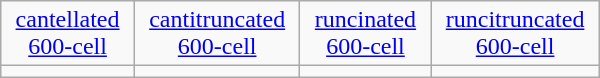<table class=wikitable width=400>
<tr align=center>
<td><a href='#'>cantellated 600-cell</a><br></td>
<td><a href='#'>cantitruncated 600-cell</a><br></td>
<td><a href='#'>runcinated 600-cell</a><br></td>
<td><a href='#'>runcitruncated 600-cell</a><br></td>
</tr>
<tr align=center>
<td></td>
<td></td>
<td></td>
<td></td>
</tr>
</table>
